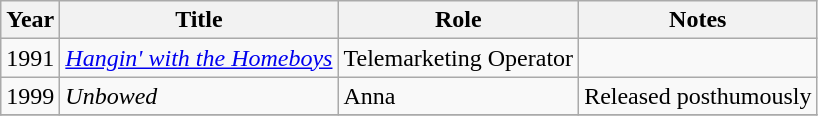<table class="wikitable">
<tr>
<th>Year</th>
<th>Title</th>
<th>Role</th>
<th>Notes</th>
</tr>
<tr>
<td>1991</td>
<td><em><a href='#'>Hangin' with the Homeboys</a></em></td>
<td>Telemarketing Operator</td>
<td></td>
</tr>
<tr>
<td>1999</td>
<td><em>Unbowed</em></td>
<td>Anna</td>
<td>Released posthumously</td>
</tr>
<tr>
</tr>
</table>
